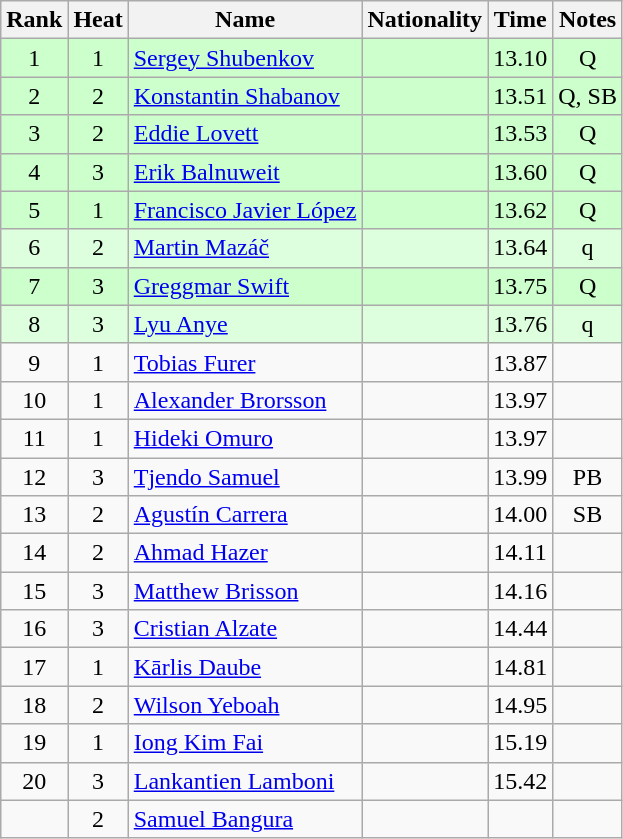<table class="wikitable sortable" style="text-align:center">
<tr>
<th>Rank</th>
<th>Heat</th>
<th>Name</th>
<th>Nationality</th>
<th>Time</th>
<th>Notes</th>
</tr>
<tr bgcolor=ccffcc>
<td>1</td>
<td>1</td>
<td align=left><a href='#'>Sergey Shubenkov</a></td>
<td align=left></td>
<td>13.10</td>
<td>Q</td>
</tr>
<tr bgcolor=ccffcc>
<td>2</td>
<td>2</td>
<td align=left><a href='#'>Konstantin Shabanov</a></td>
<td align=left></td>
<td>13.51</td>
<td>Q, SB</td>
</tr>
<tr bgcolor=ccffcc>
<td>3</td>
<td>2</td>
<td align=left><a href='#'>Eddie Lovett</a></td>
<td align=left></td>
<td>13.53</td>
<td>Q</td>
</tr>
<tr bgcolor=ccffcc>
<td>4</td>
<td>3</td>
<td align=left><a href='#'>Erik Balnuweit</a></td>
<td align=left></td>
<td>13.60</td>
<td>Q</td>
</tr>
<tr bgcolor=ccffcc>
<td>5</td>
<td>1</td>
<td align=left><a href='#'>Francisco Javier López</a></td>
<td align=left></td>
<td>13.62</td>
<td>Q</td>
</tr>
<tr bgcolor=ddffdd>
<td>6</td>
<td>2</td>
<td align=left><a href='#'>Martin Mazáč</a></td>
<td align=left></td>
<td>13.64</td>
<td>q</td>
</tr>
<tr bgcolor=ccffcc>
<td>7</td>
<td>3</td>
<td align=left><a href='#'>Greggmar Swift</a></td>
<td align=left></td>
<td>13.75</td>
<td>Q</td>
</tr>
<tr bgcolor=ddffdd>
<td>8</td>
<td>3</td>
<td align=left><a href='#'>Lyu Anye</a></td>
<td align=left></td>
<td>13.76</td>
<td>q</td>
</tr>
<tr>
<td>9</td>
<td>1</td>
<td align=left><a href='#'>Tobias Furer</a></td>
<td align=left></td>
<td>13.87</td>
<td></td>
</tr>
<tr>
<td>10</td>
<td>1</td>
<td align=left><a href='#'>Alexander Brorsson</a></td>
<td align=left></td>
<td>13.97</td>
<td></td>
</tr>
<tr>
<td>11</td>
<td>1</td>
<td align=left><a href='#'>Hideki Omuro</a></td>
<td align=left></td>
<td>13.97</td>
<td></td>
</tr>
<tr>
<td>12</td>
<td>3</td>
<td align=left><a href='#'>Tjendo Samuel</a></td>
<td align=left></td>
<td>13.99</td>
<td>PB</td>
</tr>
<tr>
<td>13</td>
<td>2</td>
<td align=left><a href='#'>Agustín Carrera</a></td>
<td align=left></td>
<td>14.00</td>
<td>SB</td>
</tr>
<tr>
<td>14</td>
<td>2</td>
<td align=left><a href='#'>Ahmad Hazer</a></td>
<td align=left></td>
<td>14.11</td>
<td></td>
</tr>
<tr>
<td>15</td>
<td>3</td>
<td align=left><a href='#'>Matthew Brisson</a></td>
<td align=left></td>
<td>14.16</td>
<td></td>
</tr>
<tr>
<td>16</td>
<td>3</td>
<td align=left><a href='#'>Cristian Alzate</a></td>
<td align=left></td>
<td>14.44</td>
<td></td>
</tr>
<tr>
<td>17</td>
<td>1</td>
<td align=left><a href='#'>Kārlis Daube</a></td>
<td align=left></td>
<td>14.81</td>
<td></td>
</tr>
<tr>
<td>18</td>
<td>2</td>
<td align=left><a href='#'>Wilson Yeboah</a></td>
<td align=left></td>
<td>14.95</td>
<td></td>
</tr>
<tr>
<td>19</td>
<td>1</td>
<td align=left><a href='#'>Iong Kim Fai</a></td>
<td align=left></td>
<td>15.19</td>
<td></td>
</tr>
<tr>
<td>20</td>
<td>3</td>
<td align=left><a href='#'>Lankantien Lamboni</a></td>
<td align=left></td>
<td>15.42</td>
<td></td>
</tr>
<tr>
<td></td>
<td>2</td>
<td align=left><a href='#'>Samuel Bangura</a></td>
<td align=left></td>
<td></td>
<td></td>
</tr>
</table>
